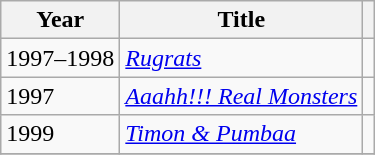<table class="wikitable plainrowheaders sortable" style="margin-right: 0;">
<tr>
<th scope="col">Year</th>
<th scope="col">Title</th>
<th scope="col" class=unsortable></th>
</tr>
<tr>
<td>1997–1998</td>
<td><em><a href='#'>Rugrats</a></em></td>
<td style="text-align: center;"></td>
</tr>
<tr>
<td>1997</td>
<td><em><a href='#'>Aaahh!!! Real Monsters</a></em></td>
<td style="text-align: center;"></td>
</tr>
<tr>
<td>1999</td>
<td><em><a href='#'>Timon & Pumbaa</a></em></td>
<td style="text-align: center;"></td>
</tr>
<tr>
</tr>
</table>
